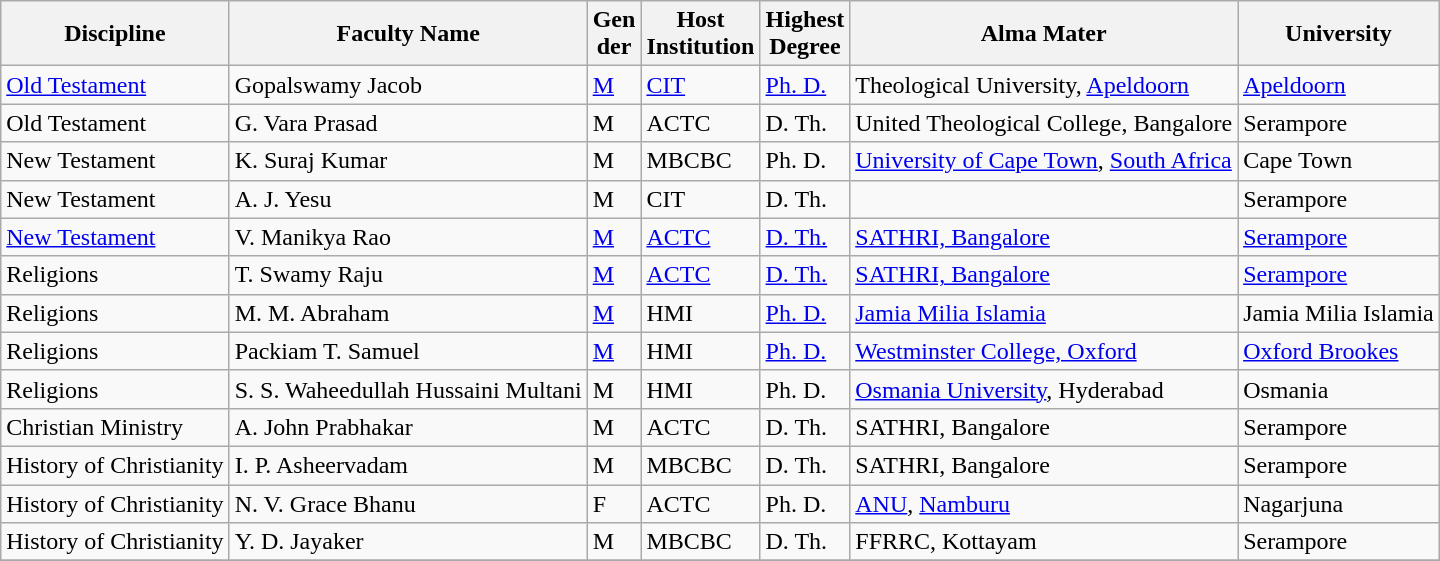<table class="wikitable sortable">
<tr>
<th>Discipline</th>
<th>Faculty Name</th>
<th>Gen<br>der</th>
<th>Host<br>Institution</th>
<th>Highest<br>Degree</th>
<th>Alma Mater</th>
<th>University</th>
</tr>
<tr>
<td><a href='#'>Old Testament</a></td>
<td>Gopalswamy Jacob</td>
<td><a href='#'>M</a></td>
<td><a href='#'>CIT</a></td>
<td><a href='#'>Ph. D.</a></td>
<td>Theological University, <a href='#'>Apeldoorn</a></td>
<td><a href='#'>Apeldoorn</a></td>
</tr>
<tr>
<td>Old Testament</td>
<td>G. Vara Prasad</td>
<td>M</td>
<td>ACTC</td>
<td>D. Th.</td>
<td>United Theological College, Bangalore</td>
<td>Serampore</td>
</tr>
<tr>
<td>New Testament</td>
<td>K. Suraj Kumar</td>
<td>M</td>
<td>MBCBC</td>
<td>Ph. D.</td>
<td><a href='#'>University of Cape Town</a>, <a href='#'>South Africa</a></td>
<td>Cape Town</td>
</tr>
<tr>
<td>New Testament</td>
<td>A. J. Yesu</td>
<td>M</td>
<td>CIT</td>
<td>D. Th.</td>
<td></td>
<td>Serampore</td>
</tr>
<tr>
<td><a href='#'>New Testament</a></td>
<td>V. Manikya Rao</td>
<td><a href='#'>M</a></td>
<td><a href='#'>ACTC</a></td>
<td><a href='#'>D. Th.</a></td>
<td><a href='#'>SATHRI, Bangalore</a></td>
<td><a href='#'>Serampore</a></td>
</tr>
<tr>
<td>Religions</td>
<td>T. Swamy Raju</td>
<td><a href='#'>M</a></td>
<td><a href='#'>ACTC</a></td>
<td><a href='#'>D. Th.</a></td>
<td><a href='#'>SATHRI, Bangalore</a></td>
<td><a href='#'>Serampore</a></td>
</tr>
<tr>
<td>Religions</td>
<td>M. M. Abraham</td>
<td><a href='#'>M</a></td>
<td>HMI</td>
<td><a href='#'>Ph. D.</a></td>
<td><a href='#'>Jamia Milia Islamia</a></td>
<td>Jamia Milia Islamia</td>
</tr>
<tr>
<td>Religions</td>
<td>Packiam T. Samuel</td>
<td><a href='#'>M</a></td>
<td>HMI</td>
<td><a href='#'>Ph. D.</a></td>
<td><a href='#'>Westminster College, Oxford</a><br></td>
<td><a href='#'>Oxford Brookes</a></td>
</tr>
<tr>
<td>Religions</td>
<td>S. S. Waheedullah Hussaini Multani</td>
<td>M</td>
<td>HMI</td>
<td>Ph. D.</td>
<td><a href='#'>Osmania University</a>, Hyderabad</td>
<td>Osmania</td>
</tr>
<tr>
<td>Christian Ministry</td>
<td>A. John Prabhakar</td>
<td>M</td>
<td>ACTC</td>
<td>D. Th.</td>
<td>SATHRI, Bangalore</td>
<td>Serampore</td>
</tr>
<tr>
<td>History of Christianity</td>
<td>I. P. Asheervadam</td>
<td>M</td>
<td>MBCBC</td>
<td>D. Th.</td>
<td>SATHRI, Bangalore</td>
<td>Serampore</td>
</tr>
<tr>
<td>History of Christianity</td>
<td>N. V. Grace Bhanu</td>
<td>F</td>
<td>ACTC</td>
<td>Ph. D.</td>
<td><a href='#'>ANU</a>, <a href='#'>Namburu</a></td>
<td>Nagarjuna</td>
</tr>
<tr>
<td>History of Christianity</td>
<td>Y. D. Jayaker</td>
<td>M</td>
<td>MBCBC</td>
<td>D. Th.</td>
<td>FFRRC, Kottayam</td>
<td>Serampore</td>
</tr>
<tr>
</tr>
</table>
